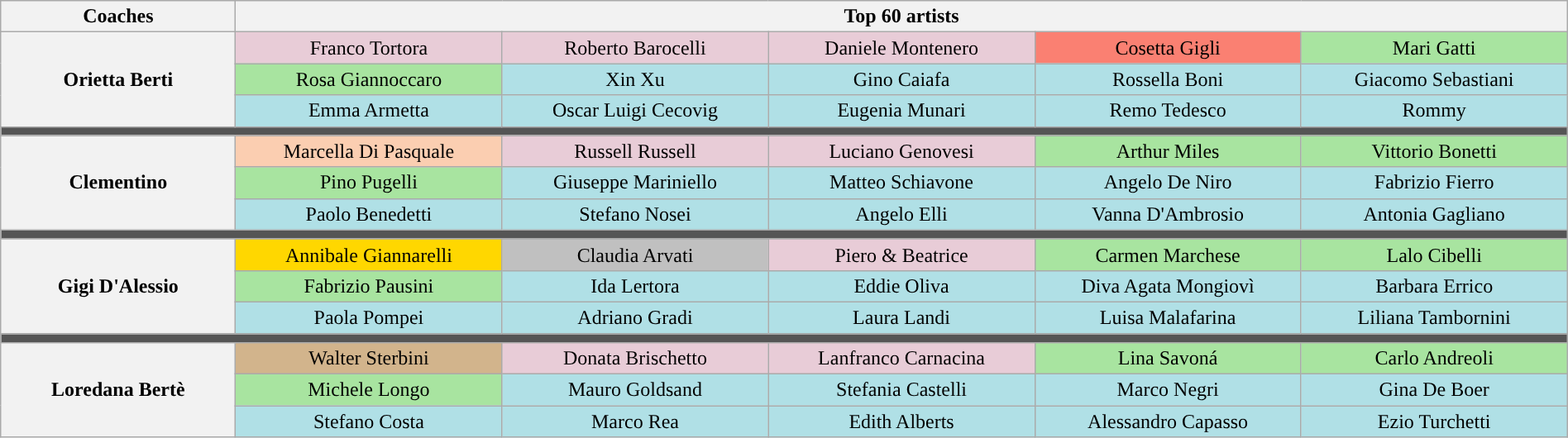<table class="wikitable" style="text-align:center; width:100%">
<tr>
<th width="15%">Coaches</th>
<th colspan="5" width="90%">Top 60 artists</th>
</tr>
<tr>
<th rowspan="3">Orietta Berti</th>
<td style="background:#E8CCD7" width="17%">Franco Tortora</td>
<td style="background:#E8CCD7" width="17%">Roberto Barocelli</td>
<td style="background:#E8CCD7" width="17%">Daniele Montenero</td>
<td style="background:#fa8072 " width="17%">Cosetta Gigli</td>
<td style="background:#A8E4A0" width="17%">Mari Gatti</td>
</tr>
<tr>
<td style="background:#A8E4A0" ">Rosa Giannoccaro</td>
<td style="background:#B0E0E6">Xin Xu</td>
<td style="background:#B0E0E6">Gino Caiafa</td>
<td style="background:#B0E0E6">Rossella Boni</td>
<td style="background:#B0E0E6">Giacomo Sebastiani</td>
</tr>
<tr>
<td style="background:#B0E0E6">Emma Armetta</td>
<td style="background:#B0E0E6">Oscar Luigi Cecovig</td>
<td style="background:#B0E0E6">Eugenia Munari</td>
<td style="background:#B0E0E6">Remo Tedesco</td>
<td style="background:#B0E0E6">Rommy</td>
</tr>
<tr>
<td colspan="6" style="background:#555555"></td>
</tr>
<tr>
<th rowspan="3">Clementino</th>
<td style="background:#FBCEB1">Marcella Di Pasquale</td>
<td style="background:#E8CCD7">Russell Russell</td>
<td style="background:#E8CCD7">Luciano Genovesi</td>
<td style="background:#A8E4A0">Arthur Miles</td>
<td style="background:#A8E4A0">Vittorio Bonetti</td>
</tr>
<tr>
<td style="background:#A8E4A0">Pino Pugelli</td>
<td style="background:#B0E0E6">Giuseppe Mariniello</td>
<td style="background:#B0E0E6">Matteo Schiavone</td>
<td style="background:#B0E0E6">Angelo De Niro</td>
<td style="background:#B0E0E6">Fabrizio Fierro</td>
</tr>
<tr>
<td style="background:#B0E0E6">Paolo Benedetti</td>
<td style="background:#B0E0E6">Stefano Nosei</td>
<td style="background:#B0E0E6">Angelo Elli</td>
<td style="background:#B0E0E6">Vanna D'Ambrosio</td>
<td style="background:#B0E0E6">Antonia Gagliano</td>
</tr>
<tr>
<td colspan="6" style="background:#555555"></td>
</tr>
<tr>
<th rowspan="3">Gigi D'Alessio</th>
<td style="background:gold">Annibale Giannarelli</td>
<td style="background:silver">Claudia Arvati</td>
<td style="background:#E8CCD7">Piero & Beatrice</td>
<td style="background:#A8E4A0">Carmen Marchese</td>
<td style="background:#A8E4A0">Lalo Cibelli</td>
</tr>
<tr>
<td style="background:#A8E4A0">Fabrizio Pausini</td>
<td style="background:#B0E0E6">Ida Lertora</td>
<td style="background:#B0E0E6">Eddie Oliva</td>
<td style="background:#B0E0E6">Diva Agata Mongiovì</td>
<td style="background:#B0E0E6">Barbara Errico</td>
</tr>
<tr>
<td style="background:#B0E0E6">Paola Pompei</td>
<td style="background:#B0E0E6">Adriano Gradi</td>
<td style="background:#B0E0E6">Laura Landi</td>
<td style="background:#B0E0E6">Luisa Malafarina</td>
<td style="background:#B0E0E6">Liliana Tambornini</td>
</tr>
<tr>
<td colspan="6" style="background:#555555"></td>
</tr>
<tr>
<th rowspan="3">Loredana Bertè</th>
<td style="background:tan">Walter Sterbini</td>
<td style="background:#E8CCD7">Donata Brischetto</td>
<td style="background:#E8CCD7">Lanfranco Carnacina</td>
<td style="background:#A8E4A0">Lina Savoná</td>
<td style="background:#A8E4A0">Carlo Andreoli</td>
</tr>
<tr>
<td style="background:#A8E4A0">Michele Longo</td>
<td style="background:#B0E0E6">Mauro Goldsand</td>
<td style="background:#B0E0E6">Stefania Castelli</td>
<td style="background:#B0E0E6">Marco Negri</td>
<td style="background:#B0E0E6">Gina De Boer</td>
</tr>
<tr>
<td style="background:#B0E0E6">Stefano Costa</td>
<td style="background:#B0E0E6">Marco Rea</td>
<td style="background:#B0E0E6">Edith Alberts</td>
<td style="background:#B0E0E6">Alessandro Capasso</td>
<td style="background:#B0E0E6">Ezio Turchetti</td>
</tr>
</table>
